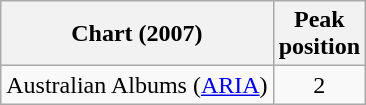<table class="wikitable sortable">
<tr>
<th>Chart (2007)</th>
<th>Peak<br>position</th>
</tr>
<tr>
<td>Australian Albums (<a href='#'>ARIA</a>)</td>
<td style="text-align:center;">2</td>
</tr>
</table>
